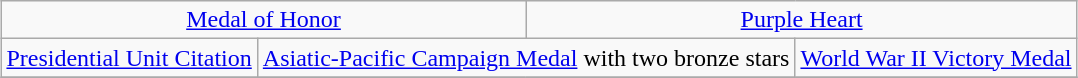<table class="wikitable" style="margin:1em auto; text-align:center;">
<tr>
<td colspan="3"><a href='#'>Medal of Honor</a></td>
<td colspan="3"><a href='#'>Purple Heart</a></td>
</tr>
<tr>
<td colspan="2"><a href='#'>Presidential Unit Citation</a></td>
<td colspan="2"><a href='#'>Asiatic-Pacific Campaign Medal</a> with two bronze stars</td>
<td colspan="2"><a href='#'>World War II Victory Medal</a></td>
</tr>
<tr>
</tr>
</table>
